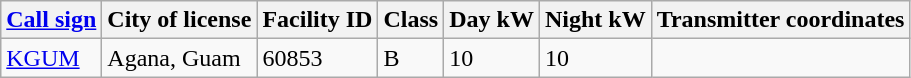<table class="wikitable sortable">
<tr>
<th><a href='#'>Call sign</a></th>
<th>City of license</th>
<th>Facility ID</th>
<th>Class</th>
<th>Day kW</th>
<th>Night kW</th>
<th>Transmitter coordinates</th>
</tr>
<tr>
<td><a href='#'>KGUM</a></td>
<td>Agana, Guam</td>
<td>60853</td>
<td>B</td>
<td>10</td>
<td>10</td>
<td></td>
</tr>
</table>
